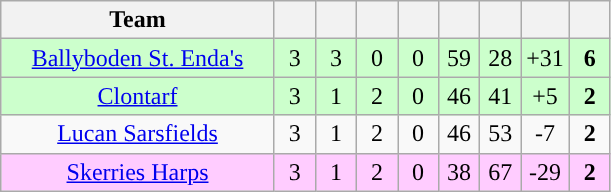<table class="wikitable" style="text-align:center">
<tr>
<th style="width:175px;">Team</th>
<th width="20"></th>
<th width="20"></th>
<th width="20"></th>
<th width="20"></th>
<th width="20"></th>
<th width="20"></th>
<th width="20"></th>
<th width="20"></th>
</tr>
<tr style="background:#cfc">
<td><a href='#'>Ballyboden St. Enda's</a></td>
<td>3</td>
<td>3</td>
<td>0</td>
<td>0</td>
<td>59</td>
<td>28</td>
<td>+31</td>
<td><strong>6</strong></td>
</tr>
<tr style="background:#cfc;">
<td><a href='#'>Clontarf</a></td>
<td>3</td>
<td>1</td>
<td>2</td>
<td>0</td>
<td>46</td>
<td>41</td>
<td>+5</td>
<td><strong>2</strong></td>
</tr>
<tr>
<td><a href='#'>Lucan Sarsfields</a></td>
<td>3</td>
<td>1</td>
<td>2</td>
<td>0</td>
<td>46</td>
<td>53</td>
<td>-7</td>
<td><strong>2</strong></td>
</tr>
<tr style="background:#fcf;">
<td><a href='#'>Skerries Harps</a></td>
<td>3</td>
<td>1</td>
<td>2</td>
<td>0</td>
<td>38</td>
<td>67</td>
<td>-29</td>
<td><strong>2</strong></td>
</tr>
</table>
